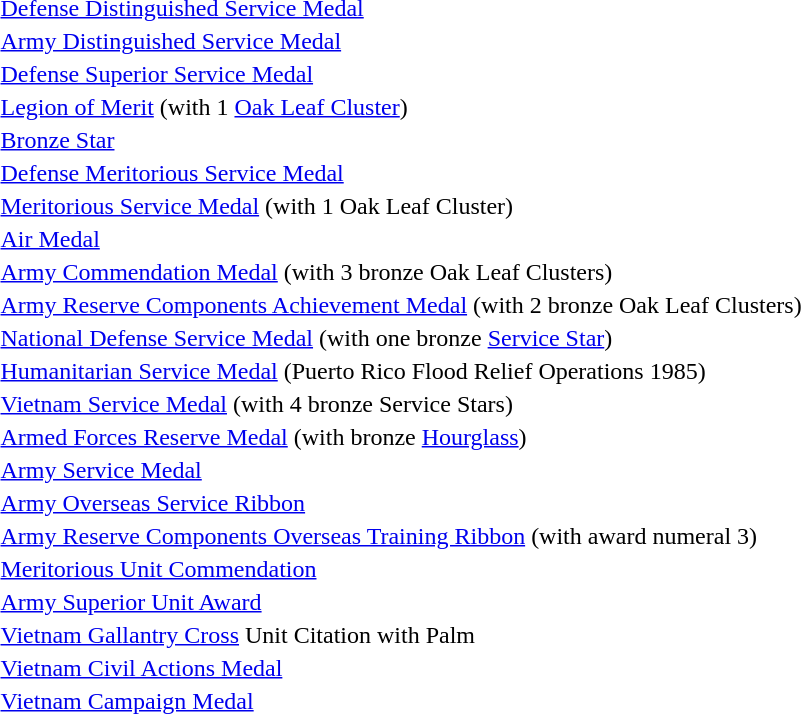<table>
<tr>
<td></td>
<td><a href='#'>Defense Distinguished Service Medal</a></td>
</tr>
<tr>
<td></td>
<td><a href='#'>Army Distinguished Service Medal</a></td>
</tr>
<tr>
<td></td>
<td><a href='#'>Defense Superior Service Medal</a></td>
</tr>
<tr>
<td></td>
<td><a href='#'>Legion of Merit</a> (with 1 <a href='#'>Oak Leaf Cluster</a>)</td>
</tr>
<tr>
<td></td>
<td><a href='#'>Bronze Star</a></td>
</tr>
<tr>
<td></td>
<td><a href='#'>Defense Meritorious Service Medal</a></td>
</tr>
<tr>
<td></td>
<td><a href='#'>Meritorious Service Medal</a> (with 1 Oak Leaf Cluster)</td>
</tr>
<tr>
<td></td>
<td><a href='#'>Air Medal</a></td>
</tr>
<tr>
<td></td>
<td><a href='#'>Army Commendation Medal</a> (with 3 bronze Oak Leaf Clusters)</td>
</tr>
<tr>
<td></td>
<td><a href='#'>Army Reserve Components Achievement Medal</a> (with 2 bronze Oak Leaf Clusters)</td>
</tr>
<tr>
<td></td>
<td><a href='#'>National Defense Service Medal</a> (with one bronze <a href='#'>Service Star</a>)</td>
</tr>
<tr>
<td></td>
<td><a href='#'>Humanitarian Service Medal</a> (Puerto Rico Flood Relief Operations 1985)</td>
</tr>
<tr>
<td></td>
<td><a href='#'>Vietnam Service Medal</a> (with 4 bronze Service Stars)</td>
</tr>
<tr>
<td></td>
<td><a href='#'>Armed Forces Reserve Medal</a> (with bronze <a href='#'>Hourglass</a>)</td>
</tr>
<tr>
<td></td>
<td><a href='#'>Army Service Medal</a></td>
</tr>
<tr>
<td></td>
<td><a href='#'>Army Overseas Service Ribbon</a></td>
</tr>
<tr>
<td><span></span></td>
<td><a href='#'>Army Reserve Components Overseas Training Ribbon</a> (with award numeral 3)</td>
</tr>
<tr>
<td></td>
<td><a href='#'>Meritorious Unit Commendation</a></td>
</tr>
<tr>
<td></td>
<td><a href='#'>Army Superior Unit Award</a></td>
</tr>
<tr>
<td></td>
<td><a href='#'>Vietnam Gallantry Cross</a> Unit Citation with Palm</td>
</tr>
<tr>
<td></td>
<td><a href='#'>Vietnam Civil Actions Medal</a></td>
</tr>
<tr>
<td></td>
<td><a href='#'>Vietnam Campaign Medal</a></td>
</tr>
</table>
